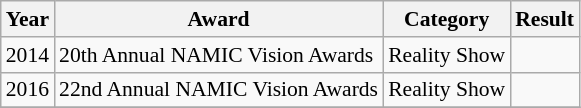<table class="wikitable" style="font-size:90%">
<tr>
<th>Year</th>
<th>Award</th>
<th>Category</th>
<th>Result</th>
</tr>
<tr>
<td style="text-align:center;" rowspan="1">2014</td>
<td>20th Annual NAMIC Vision Awards</td>
<td>Reality Show</td>
<td></td>
</tr>
<tr>
<td style="text-align:center;" rowspan="1">2016</td>
<td>22nd Annual NAMIC Vision Awards</td>
<td>Reality Show</td>
<td></td>
</tr>
<tr>
</tr>
</table>
